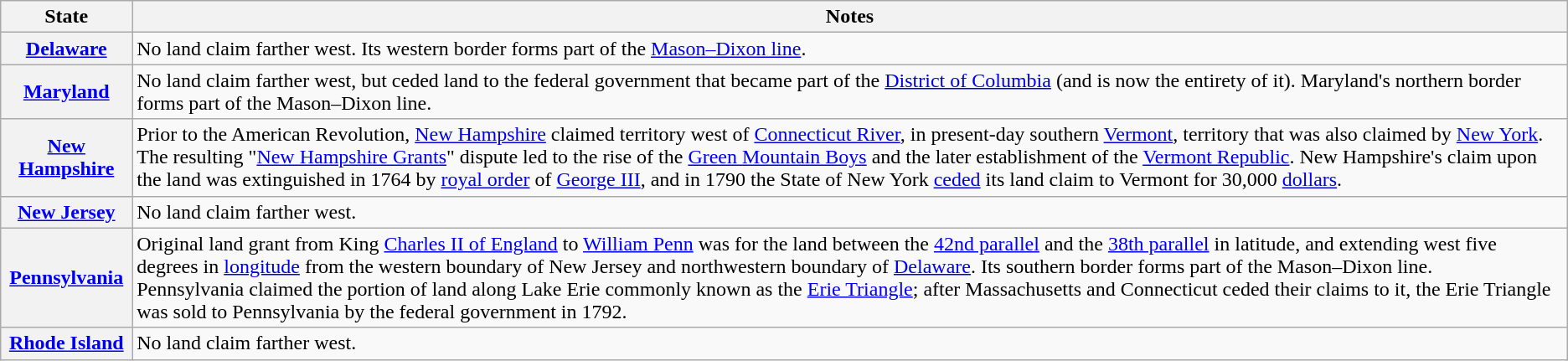<table class="wikitable plainrowheaders">
<tr>
<th scope="col">State</th>
<th scope="col">Notes</th>
</tr>
<tr>
<th scope="row"><a href='#'>Delaware</a></th>
<td>No land claim farther west. Its western border forms part of the <a href='#'>Mason–Dixon line</a>.</td>
</tr>
<tr>
<th scope="row"><a href='#'>Maryland</a></th>
<td>No land claim farther west, but ceded land to the federal government that became part of the <a href='#'>District of Columbia</a> (and is now the entirety of it). Maryland's northern border forms part of the Mason–Dixon line.</td>
</tr>
<tr>
<th scope="row"><a href='#'>New Hampshire</a></th>
<td>Prior to the American Revolution, <a href='#'>New Hampshire</a> claimed territory west of <a href='#'>Connecticut River</a>, in present-day southern <a href='#'>Vermont</a>, territory that was also claimed by <a href='#'>New York</a>. The resulting "<a href='#'>New Hampshire Grants</a>" dispute led to the rise of the <a href='#'>Green Mountain Boys</a> and the later establishment of the <a href='#'>Vermont Republic</a>. New Hampshire's claim upon the land was extinguished in 1764 by <a href='#'>royal order</a> of <a href='#'>George III</a>, and in 1790 the State of New York <a href='#'>ceded</a> its land claim to Vermont for 30,000 <a href='#'>dollars</a>.</td>
</tr>
<tr>
<th scope="row"><a href='#'>New Jersey</a></th>
<td>No land claim farther west.</td>
</tr>
<tr>
<th scope="row"><a href='#'>Pennsylvania</a></th>
<td>Original land grant from King <a href='#'>Charles II of England</a> to <a href='#'>William Penn</a> was for the land between the <a href='#'>42nd parallel</a> and the <a href='#'>38th parallel</a> in latitude, and extending west five degrees in <a href='#'>longitude</a> from the western boundary of New Jersey and northwestern boundary of <a href='#'>Delaware</a>. Its southern border forms part of the Mason–Dixon line.<br>Pennsylvania claimed the portion of land along Lake Erie commonly known as the <a href='#'>Erie Triangle</a>; after Massachusetts and Connecticut ceded their claims to it, the Erie Triangle was sold to Pennsylvania by the federal government in 1792.</td>
</tr>
<tr>
<th scope="row"><a href='#'>Rhode Island</a></th>
<td>No land claim farther west.</td>
</tr>
</table>
